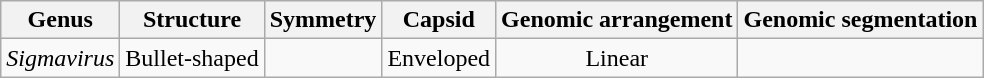<table class="wikitable sortable" style="text-align:center">
<tr>
<th>Genus</th>
<th>Structure</th>
<th>Symmetry</th>
<th>Capsid</th>
<th>Genomic arrangement</th>
<th>Genomic segmentation</th>
</tr>
<tr>
<td><em>Sigmavirus</em></td>
<td>Bullet-shaped</td>
<td></td>
<td>Enveloped</td>
<td>Linear</td>
<td></td>
</tr>
</table>
